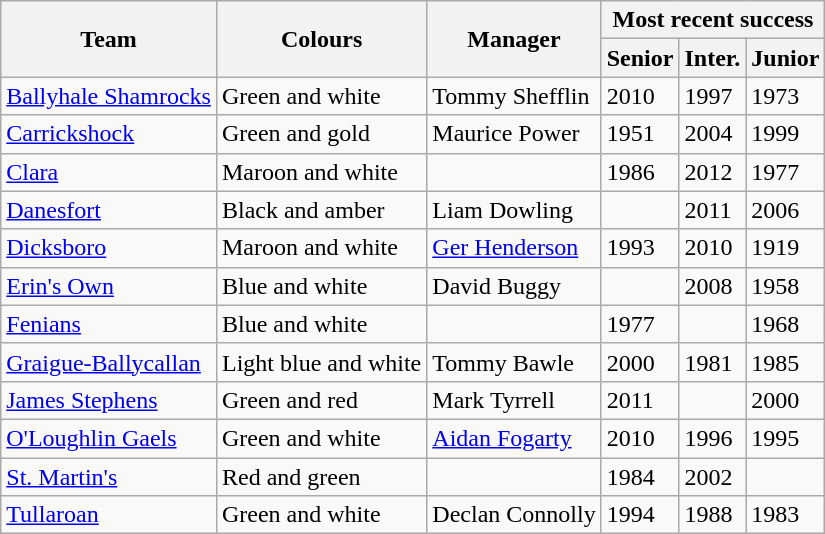<table class="wikitable">
<tr>
<th rowspan="2">Team</th>
<th rowspan="2">Colours</th>
<th rowspan="2">Manager</th>
<th colspan="3">Most recent success</th>
</tr>
<tr>
<th>Senior</th>
<th>Inter.</th>
<th>Junior</th>
</tr>
<tr>
<td><a href='#'>Ballyhale Shamrocks</a></td>
<td>Green and white</td>
<td>Tommy Shefflin</td>
<td>2010</td>
<td>1997</td>
<td>1973</td>
</tr>
<tr>
<td><a href='#'>Carrickshock</a></td>
<td>Green and gold</td>
<td>Maurice Power</td>
<td>1951</td>
<td>2004</td>
<td>1999</td>
</tr>
<tr>
<td><a href='#'>Clara</a></td>
<td>Maroon and white</td>
<td></td>
<td>1986</td>
<td>2012</td>
<td>1977</td>
</tr>
<tr>
<td><a href='#'>Danesfort</a></td>
<td>Black and amber</td>
<td>Liam Dowling</td>
<td></td>
<td>2011</td>
<td>2006</td>
</tr>
<tr>
<td><a href='#'>Dicksboro</a></td>
<td>Maroon and white</td>
<td><a href='#'>Ger Henderson</a></td>
<td>1993</td>
<td>2010</td>
<td>1919</td>
</tr>
<tr>
<td><a href='#'>Erin's Own</a></td>
<td>Blue and white</td>
<td>David Buggy</td>
<td></td>
<td>2008</td>
<td>1958</td>
</tr>
<tr>
<td><a href='#'>Fenians</a></td>
<td>Blue and white</td>
<td></td>
<td>1977</td>
<td></td>
<td>1968</td>
</tr>
<tr>
<td><a href='#'>Graigue-Ballycallan</a></td>
<td>Light blue and white</td>
<td>Tommy Bawle</td>
<td>2000</td>
<td>1981</td>
<td>1985</td>
</tr>
<tr>
<td><a href='#'>James Stephens</a></td>
<td>Green and red</td>
<td>Mark Tyrrell</td>
<td>2011</td>
<td></td>
<td>2000</td>
</tr>
<tr>
<td><a href='#'>O'Loughlin Gaels</a></td>
<td>Green and white</td>
<td><a href='#'>Aidan Fogarty</a></td>
<td>2010</td>
<td>1996</td>
<td>1995</td>
</tr>
<tr>
<td><a href='#'>St. Martin's</a></td>
<td>Red and green</td>
<td></td>
<td>1984</td>
<td>2002</td>
<td></td>
</tr>
<tr>
<td><a href='#'>Tullaroan</a></td>
<td>Green and white</td>
<td>Declan Connolly</td>
<td>1994</td>
<td>1988</td>
<td>1983</td>
</tr>
</table>
